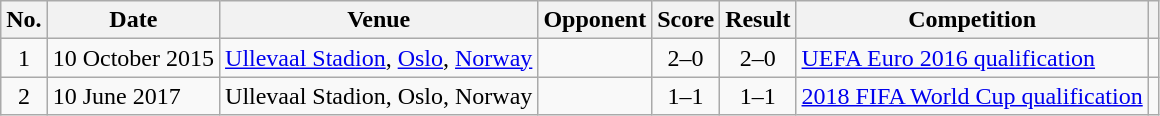<table class="wikitable sortable">
<tr>
<th scope="col">No.</th>
<th scope="col">Date</th>
<th scope="col">Venue</th>
<th scope="col">Opponent</th>
<th scope="col">Score</th>
<th scope="col">Result</th>
<th scope="col">Competition</th>
<th scope="col" class="unsortable"></th>
</tr>
<tr>
<td align="center">1</td>
<td>10 October 2015</td>
<td><a href='#'>Ullevaal Stadion</a>, <a href='#'>Oslo</a>, <a href='#'>Norway</a></td>
<td></td>
<td align="center">2–0</td>
<td align="center">2–0</td>
<td><a href='#'>UEFA Euro 2016 qualification</a></td>
<td></td>
</tr>
<tr>
<td align="center">2</td>
<td>10 June 2017</td>
<td>Ullevaal Stadion, Oslo, Norway</td>
<td></td>
<td align="center">1–1</td>
<td align="center">1–1</td>
<td><a href='#'>2018 FIFA World Cup qualification</a></td>
<td></td>
</tr>
</table>
